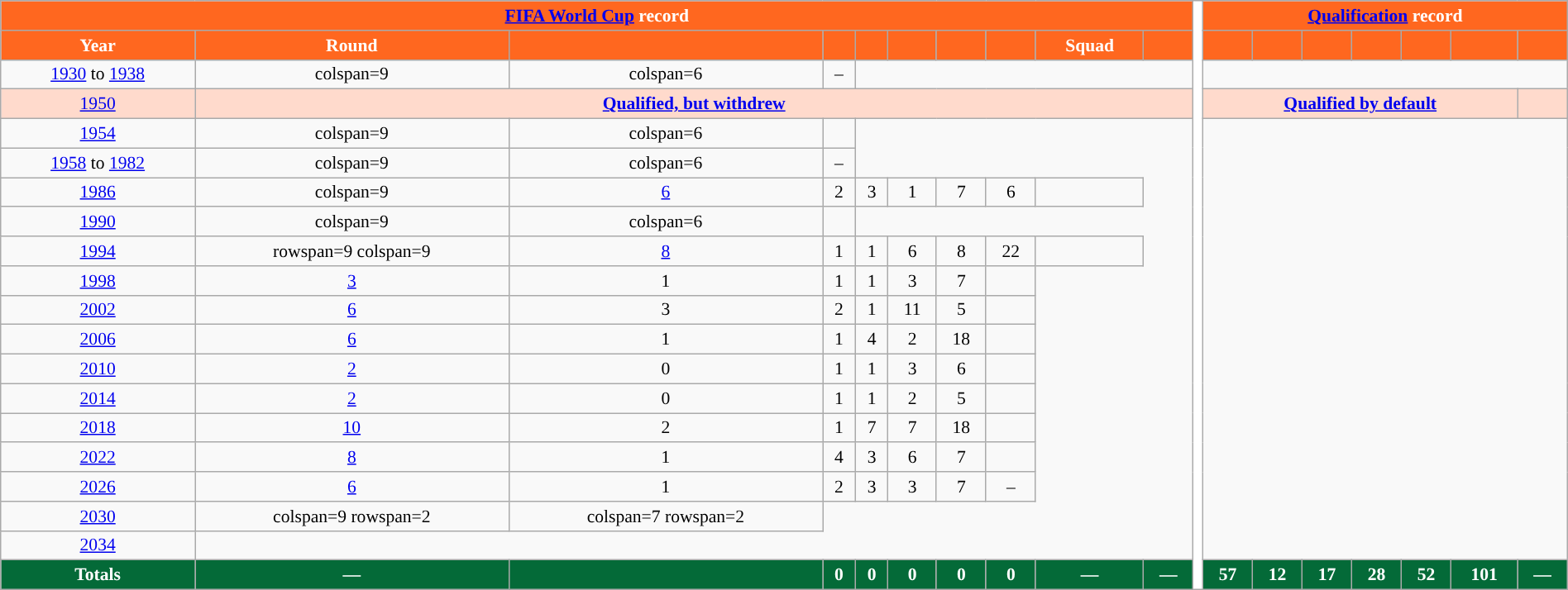<table class="wikitable" style="font-size:90%; text-align:center;" width="100%" class="wikitable">
<tr>
<th colspan=10 style="background:#FF671F; color:white; "><a href='#'>FIFA World Cup</a> record</th>
<th width="1" rowspan=28 style="background:#FFFFFF; color:white"></th>
<th colspan=7 style="background:#FF671F; color:white; "><a href='#'>Qualification</a> record</th>
</tr>
<tr>
<th style="background:#FF671F; color:white; ">Year</th>
<th style="background:#FF671F; color:white; ">Round</th>
<th style="background:#FF671F; color:white; "></th>
<th style="background:#FF671F; color:white; "></th>
<th style="background:#FF671F; color:white; "></th>
<th style="background:#FF671F; color:white; "></th>
<th style="background:#FF671F; color:white; "></th>
<th style="background:#FF671F; color:white; "></th>
<th style="background:#FF671F; color:white; ">Squad</th>
<th style="background:#FF671F; color:white; "></th>
<th style="background:#FF671F; color:white; "></th>
<th style="background:#FF671F; color:white; "></th>
<th style="background:#FF671F; color:white; "></th>
<th style="background:#FF671F; color:white; "></th>
<th style="background:#FF671F; color:white; "></th>
<th style="background:#FF671F; color:white; "></th>
<th style="background:#FF671F; color:white; "></th>
</tr>
<tr>
<td> <a href='#'>1930</a> to  <a href='#'>1938</a></td>
<td>colspan=9 </td>
<td>colspan=6 </td>
<td>–</td>
</tr>
<tr style="background:#FFDACC">
<td> <a href='#'>1950</a></td>
<td colspan=9><strong><a href='#'>Qualified, but withdrew</a></strong></td>
<td colspan=6><strong><a href='#'>Qualified by default</a></strong></td>
<td></td>
</tr>
<tr>
<td> <a href='#'>1954</a></td>
<td>colspan=9 </td>
<td>colspan=6 </td>
<td></td>
</tr>
<tr>
<td> <a href='#'>1958</a> to  <a href='#'>1982</a></td>
<td>colspan=9 </td>
<td>colspan=6 </td>
<td>–</td>
</tr>
<tr>
<td> <a href='#'>1986</a></td>
<td>colspan=9 </td>
<td><a href='#'>6</a></td>
<td>2</td>
<td>3</td>
<td>1</td>
<td>7</td>
<td>6</td>
<td></td>
</tr>
<tr>
<td> <a href='#'>1990</a></td>
<td>colspan=9 </td>
<td>colspan=6 </td>
<td></td>
</tr>
<tr>
<td> <a href='#'>1994</a></td>
<td>rowspan=9 colspan=9 </td>
<td><a href='#'>8</a></td>
<td>1</td>
<td>1</td>
<td>6</td>
<td>8</td>
<td>22</td>
<td></td>
</tr>
<tr>
<td> <a href='#'>1998</a></td>
<td><a href='#'>3</a></td>
<td>1</td>
<td>1</td>
<td>1</td>
<td>3</td>
<td>7</td>
<td></td>
</tr>
<tr>
<td>  <a href='#'>2002</a></td>
<td><a href='#'>6</a></td>
<td>3</td>
<td>2</td>
<td>1</td>
<td>11</td>
<td>5</td>
<td></td>
</tr>
<tr>
<td> <a href='#'>2006</a></td>
<td><a href='#'>6</a></td>
<td>1</td>
<td>1</td>
<td>4</td>
<td>2</td>
<td>18</td>
<td></td>
</tr>
<tr>
<td> <a href='#'>2010</a></td>
<td><a href='#'>2</a></td>
<td>0</td>
<td>1</td>
<td>1</td>
<td>3</td>
<td>6</td>
<td></td>
</tr>
<tr>
<td> <a href='#'>2014</a></td>
<td><a href='#'>2</a></td>
<td>0</td>
<td>1</td>
<td>1</td>
<td>2</td>
<td>5</td>
<td></td>
</tr>
<tr>
<td> <a href='#'>2018</a></td>
<td><a href='#'>10</a></td>
<td>2</td>
<td>1</td>
<td>7</td>
<td>7</td>
<td>18</td>
<td></td>
</tr>
<tr>
<td> <a href='#'>2022</a></td>
<td><a href='#'>8</a></td>
<td>1</td>
<td>4</td>
<td>3</td>
<td>6</td>
<td>7</td>
<td></td>
</tr>
<tr>
<td>   <a href='#'>2026</a></td>
<td><a href='#'>6</a></td>
<td>1</td>
<td>2</td>
<td>3</td>
<td>3</td>
<td>7</td>
<td>–</td>
</tr>
<tr>
<td>   <a href='#'>2030</a></td>
<td>colspan=9 rowspan=2 </td>
<td>colspan=7 rowspan=2 </td>
</tr>
<tr>
<td> <a href='#'>2034</a></td>
</tr>
<tr>
<th style="background:#046A38; color:white; "><strong>Totals</strong></th>
<th style="background:#046A38; color:white; ">—</th>
<th style="background:#046A38; color:white; "></th>
<th style="background:#046A38; color:white; ">0</th>
<th style="background:#046A38; color:white; ">0</th>
<th style="background:#046A38; color:white; ">0</th>
<th style="background:#046A38; color:white; ">0</th>
<th style="background:#046A38; color:white; ">0</th>
<th style="background:#046A38; color:white; ">—</th>
<th style="background:#046A38; color:white; ">—</th>
<th style="background:#046A38; color:white; ">57</th>
<th style="background:#046A38; color:white; ">12</th>
<th style="background:#046A38; color:white; ">17</th>
<th style="background:#046A38; color:white; ">28</th>
<th style="background:#046A38; color:white; ">52</th>
<th style="background:#046A38; color:white; ">101</th>
<th style="background:#046A38; color:white; ">—</th>
</tr>
</table>
